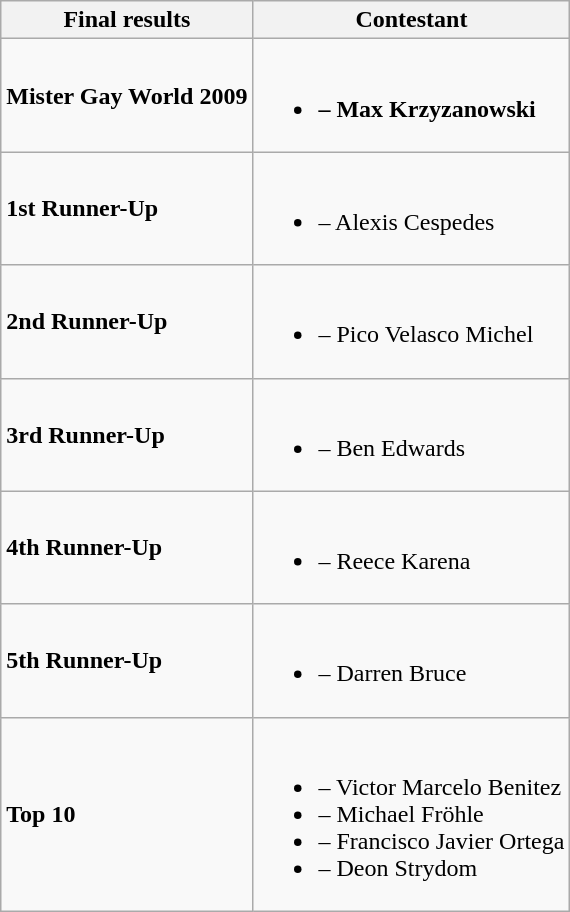<table class="wikitable">
<tr>
<th>Final results</th>
<th>Contestant</th>
</tr>
<tr>
<td><strong>Mister Gay World 2009</strong></td>
<td><br><ul><li><strong> – Max Krzyzanowski</strong></li></ul></td>
</tr>
<tr>
<td><strong>1st Runner-Up</strong></td>
<td><br><ul><li><strong></strong> – Alexis Cespedes</li></ul></td>
</tr>
<tr>
<td><strong>2nd Runner-Up</strong></td>
<td><br><ul><li><strong></strong> – Pico Velasco Michel</li></ul></td>
</tr>
<tr>
<td><strong>3rd Runner-Up</strong></td>
<td><br><ul><li><strong></strong> – Ben Edwards</li></ul></td>
</tr>
<tr>
<td><strong>4th Runner-Up</strong></td>
<td><br><ul><li><strong></strong> – Reece Karena</li></ul></td>
</tr>
<tr>
<td><strong>5th Runner-Up</strong></td>
<td><br><ul><li><strong></strong> – Darren Bruce</li></ul></td>
</tr>
<tr>
<td><strong>Top 10</strong></td>
<td><br><ul><li><strong></strong> – Victor Marcelo Benitez</li><li><strong></strong> – Michael Fröhle</li><li><strong></strong> – Francisco Javier Ortega</li><li><strong></strong> – Deon Strydom</li></ul></td>
</tr>
</table>
